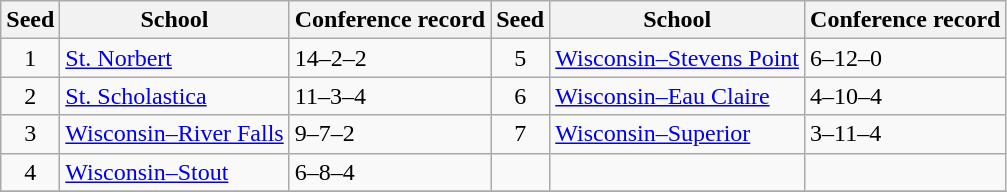<table class="wikitable">
<tr>
<th>Seed</th>
<th>School</th>
<th>Conference record</th>
<th>Seed</th>
<th>School</th>
<th>Conference record</th>
</tr>
<tr>
<td align=center>1</td>
<td><a href='#'>St. Norbert</a></td>
<td>14–2–2</td>
<td align=center>5</td>
<td><a href='#'>Wisconsin–Stevens Point</a></td>
<td>6–12–0</td>
</tr>
<tr>
<td align=center>2</td>
<td><a href='#'>St. Scholastica</a></td>
<td>11–3–4</td>
<td align=center>6</td>
<td><a href='#'>Wisconsin–Eau Claire</a></td>
<td>4–10–4</td>
</tr>
<tr>
<td align=center>3</td>
<td><a href='#'>Wisconsin–River Falls</a></td>
<td>9–7–2</td>
<td align=center>7</td>
<td><a href='#'>Wisconsin–Superior</a></td>
<td>3–11–4</td>
</tr>
<tr>
<td align=center>4</td>
<td><a href='#'>Wisconsin–Stout</a></td>
<td>6–8–4</td>
<td align=center></td>
<td></td>
<td></td>
</tr>
<tr>
</tr>
</table>
